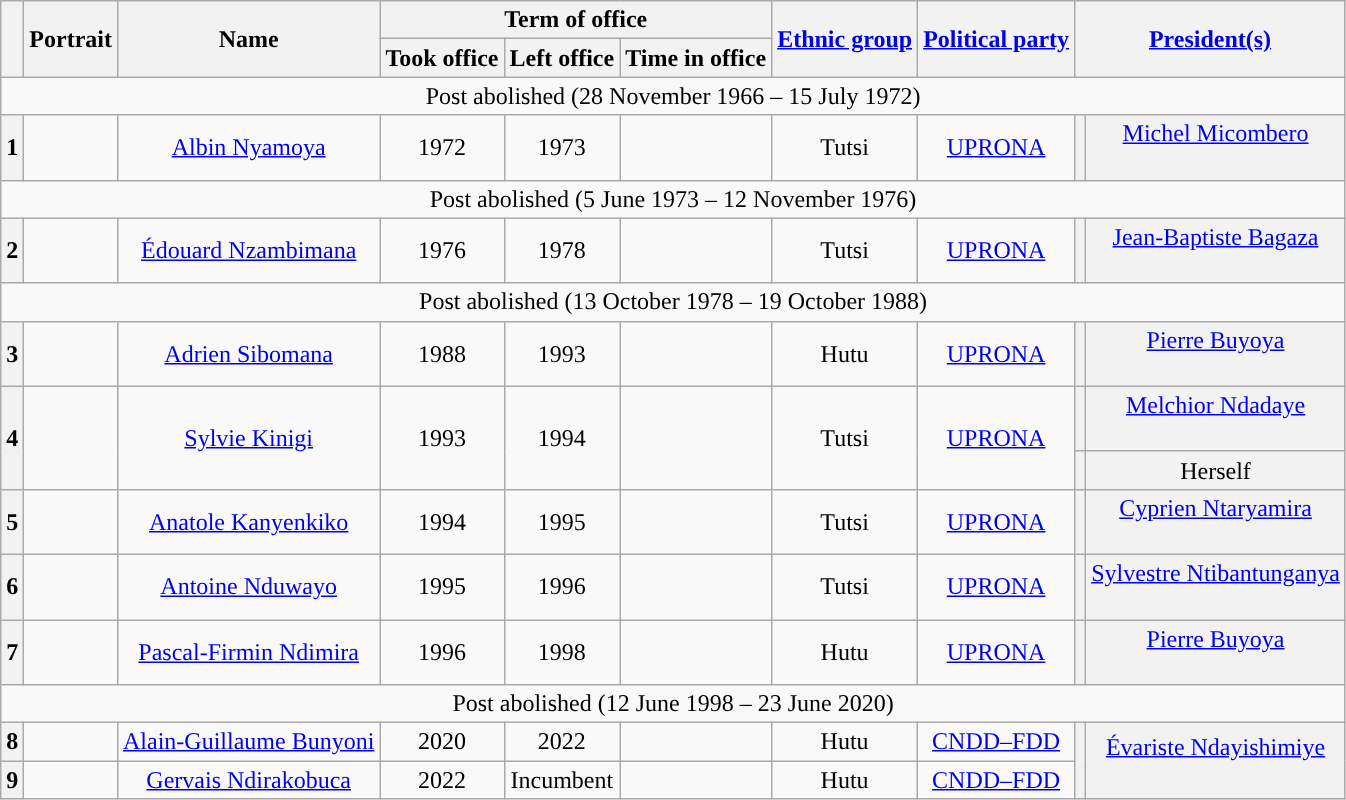<table class="wikitable" style="text-align:center">
<tr>
<th rowspan="2"></th>
<th rowspan="2">Portrait</th>
<th rowspan="2">Name<br></th>
<th colspan="3">Term of office</th>
<th rowspan="2"><a href='#'>Ethnic group</a></th>
<th rowspan="2"><a href='#'>Political party</a></th>
<th rowspan="2" colspan="2"><a href='#'>President(s)</a><br></th>
</tr>
<tr>
<th>Took office</th>
<th>Left office</th>
<th>Time in office</th>
</tr>
<tr>
<td colspan="10">Post abolished (28 November 1966 – 15 July 1972)</td>
</tr>
<tr>
<th style="background:">1</th>
<td></td>
<td><a href='#'>Albin Nyamoya</a><br></td>
<td> 1972</td>
<td> 1973</td>
<td></td>
<td>Tutsi</td>
<td><a href='#'>UPRONA</a></td>
<th rowspan="1" style="background:"></th>
<th rowspan="1" style="font-weight:normal"><a href='#'>Michel Micombero</a><br><br></th>
</tr>
<tr>
<td colspan="10">Post abolished (5 June 1973 – 12 November 1976)</td>
</tr>
<tr>
<th style="background:">2</th>
<td></td>
<td><a href='#'>Édouard Nzambimana</a><br></td>
<td> 1976</td>
<td> 1978</td>
<td></td>
<td>Tutsi</td>
<td><a href='#'>UPRONA</a></td>
<th rowspan="1" style="background:"></th>
<th rowspan="1" style="font-weight:normal"><a href='#'>Jean-Baptiste Bagaza</a><br><br></th>
</tr>
<tr>
<td colspan="10">Post abolished (13 October 1978 – 19 October 1988)</td>
</tr>
<tr>
<th style="background:">3</th>
<td></td>
<td><a href='#'>Adrien Sibomana</a><br></td>
<td> 1988</td>
<td> 1993</td>
<td></td>
<td>Hutu</td>
<td><a href='#'>UPRONA</a></td>
<th rowspan="1" style="background:"></th>
<th rowspan="1" style="font-weight:normal"><a href='#'>Pierre Buyoya</a><br><br></th>
</tr>
<tr>
<th rowspan=3 style="background:">4</th>
<td rowspan=3></td>
<td rowspan=3><a href='#'>Sylvie Kinigi</a><br></td>
<td rowspan=3> 1993</td>
<td rowspan=3> 1994</td>
<td rowspan=3></td>
<td rowspan=3>Tutsi</td>
<td rowspan=3><a href='#'>UPRONA</a></td>
<th rowspan="1" style="background:"></th>
<th rowspan="1" style="font-weight:normal"><a href='#'>Melchior Ndadaye</a><br><br></th>
</tr>
<tr>
<th rowspan="1" style="background:"></th>
<th rowspan="1" style="font-weight:normal">Herself<br></th>
</tr>
<tr>
<th rowspan="2" style="background:"></th>
<th rowspan="2" style="font-weight:normal"><a href='#'>Cyprien Ntaryamira</a><br><br></th>
</tr>
<tr>
<th rowspan=2 style="background:">5</th>
<td rowspan=2></td>
<td rowspan=2><a href='#'>Anatole Kanyenkiko</a><br></td>
<td rowspan=2> 1994</td>
<td rowspan=2> 1995</td>
<td rowspan=2></td>
<td rowspan=2>Tutsi</td>
<td rowspan=2><a href='#'>UPRONA</a></td>
</tr>
<tr>
<th rowspan="2" style="background:"></th>
<th rowspan="2" style="font-weight:normal"><a href='#'>Sylvestre Ntibantunganya</a><br><br></th>
</tr>
<tr>
<th style="background:">6</th>
<td></td>
<td><a href='#'>Antoine Nduwayo</a><br></td>
<td> 1995</td>
<td> 1996<br></td>
<td></td>
<td>Tutsi</td>
<td><a href='#'>UPRONA</a></td>
</tr>
<tr>
<th style="background:">7</th>
<td></td>
<td><a href='#'>Pascal-Firmin Ndimira</a><br></td>
<td> 1996</td>
<td> 1998</td>
<td></td>
<td>Hutu</td>
<td><a href='#'>UPRONA</a></td>
<th rowspan="1" style="background:"></th>
<th rowspan="1" style="font-weight:normal"><a href='#'>Pierre Buyoya</a><br><br></th>
</tr>
<tr>
<td colspan="10">Post abolished (12 June 1998 – 23 June 2020)</td>
</tr>
<tr>
<th style="background:">8</th>
<td></td>
<td><a href='#'>Alain-Guillaume Bunyoni</a><br></td>
<td> 2020</td>
<td> 2022</td>
<td></td>
<td>Hutu</td>
<td><a href='#'>CNDD–FDD</a></td>
<th rowspan="2" style="background:"></th>
<th rowspan="2" style="font-weight:normal"><a href='#'>Évariste Ndayishimiye</a><br><br></th>
</tr>
<tr>
<th style="background:">9</th>
<td></td>
<td><a href='#'>Gervais Ndirakobuca</a><br></td>
<td> 2022</td>
<td>Incumbent</td>
<td></td>
<td>Hutu</td>
<td><a href='#'>CNDD–FDD</a></td>
</tr>
</table>
